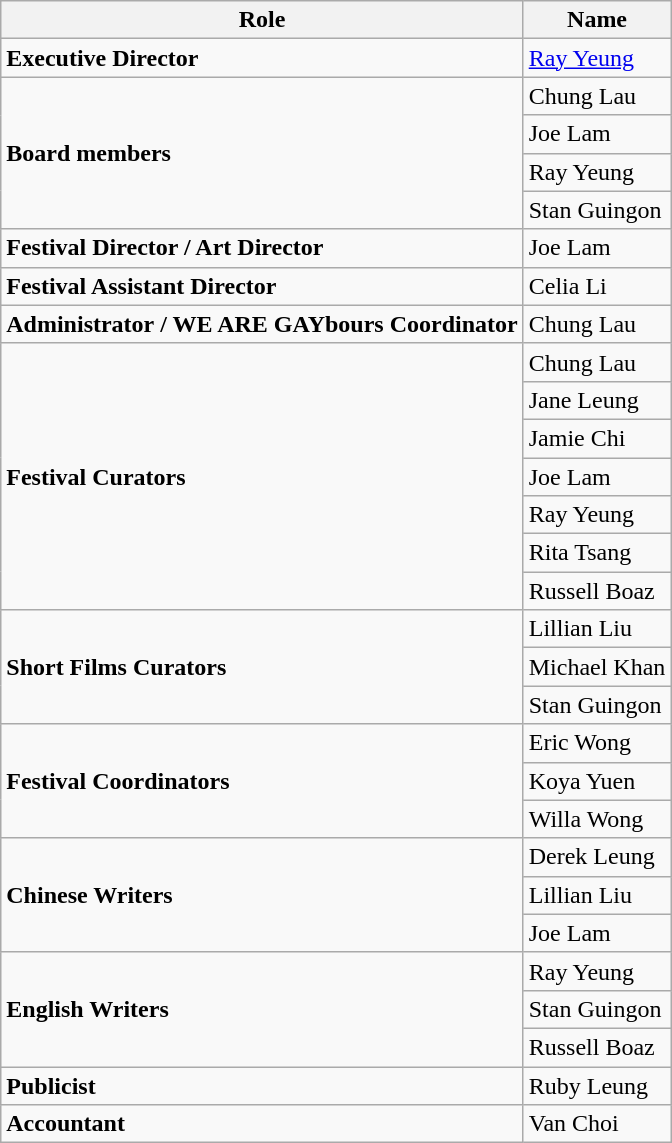<table class="wikitable">
<tr>
<th>Role</th>
<th>Name</th>
</tr>
<tr>
<td><strong>Executive Director</strong></td>
<td><a href='#'>Ray Yeung</a></td>
</tr>
<tr>
<td rowspan="4"><strong>Board members</strong></td>
<td>Chung Lau</td>
</tr>
<tr>
<td>Joe Lam</td>
</tr>
<tr>
<td>Ray Yeung</td>
</tr>
<tr>
<td>Stan Guingon</td>
</tr>
<tr>
<td><strong>Festival Director / Art Director</strong></td>
<td>Joe Lam</td>
</tr>
<tr>
<td><strong>Festival Assistant Director</strong></td>
<td>Celia Li</td>
</tr>
<tr>
<td><strong>Administrator</strong> <strong>/ WE ARE GAYbours Coordinator</strong></td>
<td>Chung Lau</td>
</tr>
<tr>
<td rowspan="7"><strong>Festival Curators</strong></td>
<td>Chung Lau</td>
</tr>
<tr>
<td>Jane Leung</td>
</tr>
<tr>
<td>Jamie Chi</td>
</tr>
<tr>
<td>Joe Lam</td>
</tr>
<tr>
<td>Ray Yeung</td>
</tr>
<tr>
<td>Rita Tsang</td>
</tr>
<tr>
<td>Russell Boaz</td>
</tr>
<tr>
<td rowspan="3"><strong>Short Films Curators</strong></td>
<td>Lillian Liu</td>
</tr>
<tr>
<td>Michael Khan</td>
</tr>
<tr>
<td>Stan Guingon</td>
</tr>
<tr>
<td rowspan="3"><strong>Festival Coordinators</strong></td>
<td>Eric Wong</td>
</tr>
<tr>
<td>Koya Yuen</td>
</tr>
<tr>
<td>Willa Wong</td>
</tr>
<tr>
<td rowspan="3"><strong>Chinese Writers</strong></td>
<td>Derek Leung</td>
</tr>
<tr>
<td>Lillian Liu</td>
</tr>
<tr>
<td>Joe Lam</td>
</tr>
<tr>
<td rowspan="3"><strong>English Writers</strong></td>
<td>Ray Yeung</td>
</tr>
<tr>
<td>Stan Guingon</td>
</tr>
<tr>
<td>Russell Boaz</td>
</tr>
<tr>
<td><strong>Publicist</strong></td>
<td>Ruby Leung</td>
</tr>
<tr>
<td><strong>Accountant</strong></td>
<td>Van Choi</td>
</tr>
</table>
